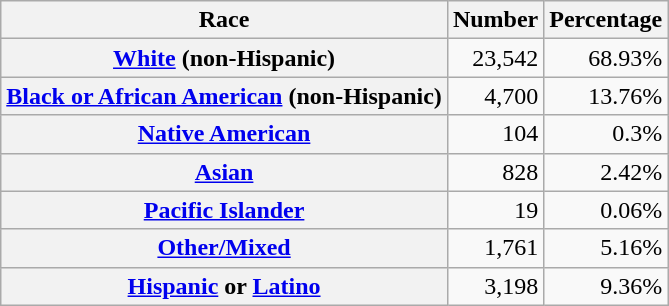<table class="wikitable" style="text-align:right">
<tr>
<th scope="col">Race</th>
<th scope="col">Number</th>
<th scope="col">Percentage</th>
</tr>
<tr>
<th scope="row"><a href='#'>White</a> (non-Hispanic)</th>
<td>23,542</td>
<td>68.93%</td>
</tr>
<tr>
<th scope="row"><a href='#'>Black or African American</a> (non-Hispanic)</th>
<td>4,700</td>
<td>13.76%</td>
</tr>
<tr>
<th scope="row"><a href='#'>Native American</a></th>
<td>104</td>
<td>0.3%</td>
</tr>
<tr>
<th scope="row"><a href='#'>Asian</a></th>
<td>828</td>
<td>2.42%</td>
</tr>
<tr>
<th scope="row"><a href='#'>Pacific Islander</a></th>
<td>19</td>
<td>0.06%</td>
</tr>
<tr>
<th scope="row"><a href='#'>Other/Mixed</a></th>
<td>1,761</td>
<td>5.16%</td>
</tr>
<tr>
<th scope="row"><a href='#'>Hispanic</a> or <a href='#'>Latino</a></th>
<td>3,198</td>
<td>9.36%</td>
</tr>
</table>
